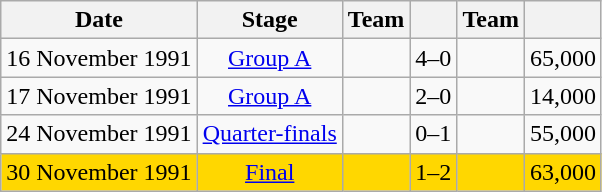<table class="wikitable">
<tr>
<th>Date</th>
<th>Stage</th>
<th>Team</th>
<th></th>
<th>Team</th>
<th></th>
</tr>
<tr align=center>
<td>16 November 1991</td>
<td><a href='#'>Group A</a></td>
<td></td>
<td>4–0</td>
<td></td>
<td>65,000</td>
</tr>
<tr align=center>
<td>17 November 1991</td>
<td><a href='#'>Group A</a></td>
<td></td>
<td>2–0</td>
<td></td>
<td>14,000</td>
</tr>
<tr align=center>
<td>24 November 1991</td>
<td><a href='#'>Quarter-finals</a></td>
<td></td>
<td>0–1</td>
<td></td>
<td>55,000</td>
</tr>
<tr align=center bgcolor=gold>
<td>30 November 1991</td>
<td><a href='#'>Final</a></td>
<td></td>
<td>1–2</td>
<td></td>
<td>63,000</td>
</tr>
</table>
